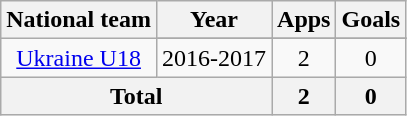<table class=wikitable style=text-align:center>
<tr>
<th>National team</th>
<th>Year</th>
<th>Apps</th>
<th>Goals</th>
</tr>
<tr>
<td rowspan=2><a href='#'>Ukraine U18</a></td>
</tr>
<tr>
<td>2016-2017</td>
<td>2</td>
<td>0</td>
</tr>
<tr>
<th colspan=2>Total</th>
<th>2</th>
<th>0</th>
</tr>
</table>
